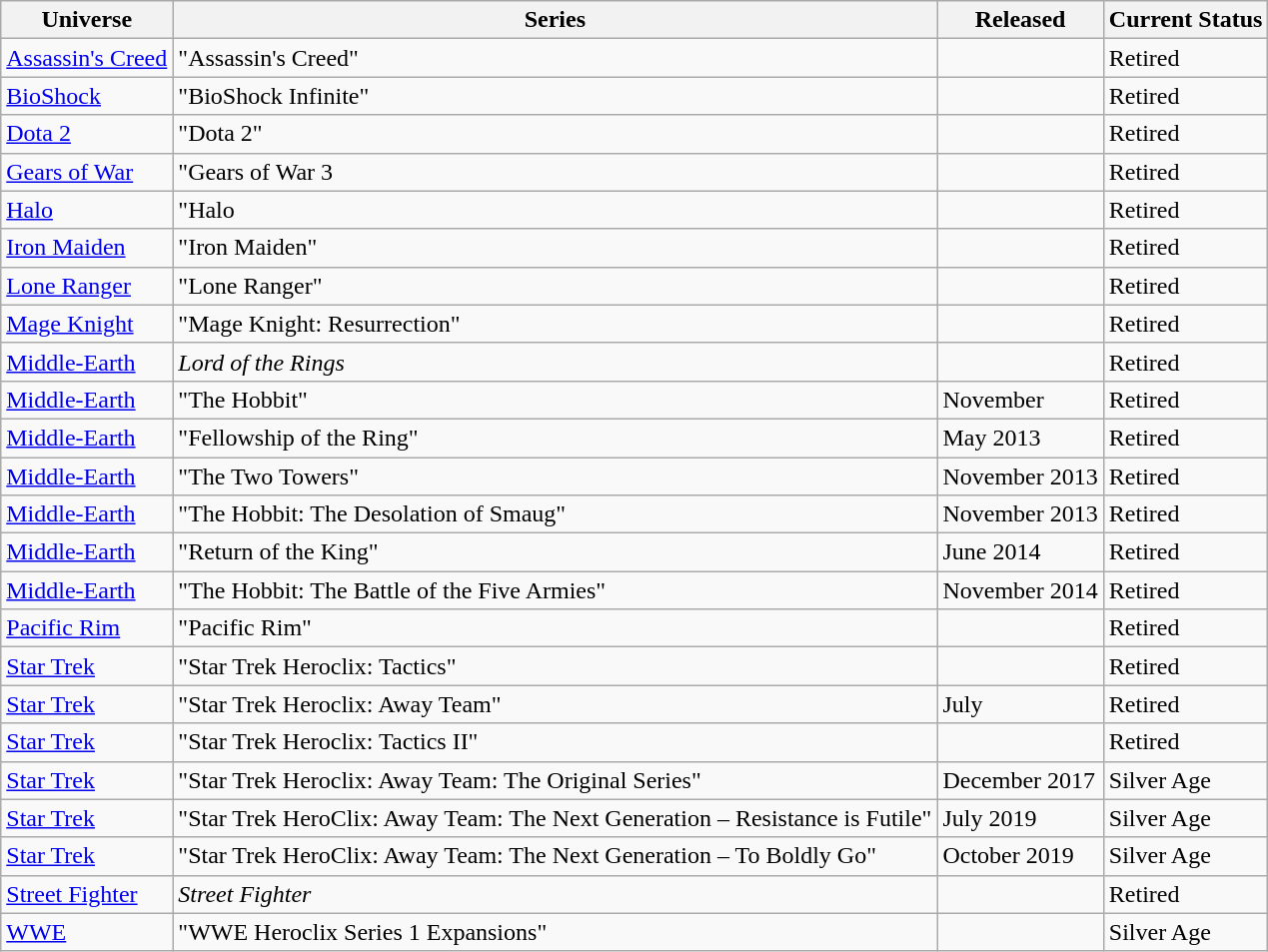<table class="wikitable sortable" style="text-align:left;">
<tr>
<th>Universe</th>
<th>Series</th>
<th>Released</th>
<th>Current Status</th>
</tr>
<tr>
<td><a href='#'>Assassin's Creed</a></td>
<td>"Assassin's Creed"</td>
<td></td>
<td>Retired</td>
</tr>
<tr>
<td><a href='#'>BioShock</a></td>
<td>"BioShock Infinite"</td>
<td></td>
<td>Retired</td>
</tr>
<tr>
<td><a href='#'>Dota 2</a></td>
<td>"Dota 2"</td>
<td></td>
<td>Retired</td>
</tr>
<tr>
<td><a href='#'>Gears of War</a></td>
<td>"Gears of War 3</td>
<td></td>
<td>Retired</td>
</tr>
<tr>
<td><a href='#'>Halo</a></td>
<td>"Halo</td>
<td></td>
<td>Retired</td>
</tr>
<tr>
<td><a href='#'>Iron Maiden</a></td>
<td>"Iron Maiden"</td>
<td></td>
<td>Retired</td>
</tr>
<tr>
<td><a href='#'>Lone Ranger</a></td>
<td>"Lone Ranger"</td>
<td></td>
<td>Retired</td>
</tr>
<tr>
<td><a href='#'>Mage Knight</a></td>
<td>"Mage Knight: Resurrection"</td>
<td></td>
<td>Retired</td>
</tr>
<tr>
<td><a href='#'>Middle-Earth</a></td>
<td><em>Lord of the Rings</em></td>
<td></td>
<td>Retired</td>
</tr>
<tr>
<td><a href='#'>Middle-Earth</a></td>
<td>"The Hobbit"</td>
<td>November </td>
<td>Retired</td>
</tr>
<tr>
<td><a href='#'>Middle-Earth</a></td>
<td>"Fellowship of the Ring"</td>
<td>May 2013</td>
<td>Retired</td>
</tr>
<tr>
<td><a href='#'>Middle-Earth</a></td>
<td>"The Two Towers"</td>
<td>November 2013</td>
<td>Retired</td>
</tr>
<tr>
<td><a href='#'>Middle-Earth</a></td>
<td>"The Hobbit: The Desolation of Smaug"</td>
<td>November 2013</td>
<td>Retired</td>
</tr>
<tr>
<td><a href='#'>Middle-Earth</a></td>
<td>"Return of the King"</td>
<td>June 2014</td>
<td>Retired</td>
</tr>
<tr>
<td><a href='#'>Middle-Earth</a></td>
<td>"The Hobbit: The Battle of the Five Armies"</td>
<td>November 2014</td>
<td>Retired</td>
</tr>
<tr>
<td><a href='#'>Pacific Rim</a></td>
<td>"Pacific Rim"</td>
<td></td>
<td>Retired</td>
</tr>
<tr>
<td><a href='#'>Star Trek</a></td>
<td>"Star Trek Heroclix: Tactics"</td>
<td></td>
<td>Retired</td>
</tr>
<tr>
<td><a href='#'>Star Trek</a></td>
<td>"Star Trek Heroclix: Away Team"</td>
<td>July </td>
<td>Retired</td>
</tr>
<tr>
<td><a href='#'>Star Trek</a></td>
<td>"Star Trek Heroclix: Tactics II"</td>
<td></td>
<td>Retired</td>
</tr>
<tr>
<td><a href='#'>Star Trek</a></td>
<td>"Star Trek Heroclix: Away Team: The Original Series"</td>
<td>December 2017</td>
<td>Silver Age</td>
</tr>
<tr>
<td><a href='#'>Star Trek</a></td>
<td>"Star Trek HeroClix: Away Team: The Next Generation – Resistance is Futile"</td>
<td>July 2019</td>
<td>Silver Age</td>
</tr>
<tr>
<td><a href='#'>Star Trek</a></td>
<td>"Star Trek HeroClix: Away Team: The Next Generation – To Boldly Go"</td>
<td>October 2019</td>
<td>Silver Age</td>
</tr>
<tr>
<td><a href='#'>Street Fighter</a></td>
<td><em>Street Fighter</em></td>
<td></td>
<td>Retired</td>
</tr>
<tr>
<td><a href='#'>WWE</a></td>
<td>"WWE Heroclix Series 1 Expansions"</td>
<td></td>
<td>Silver Age</td>
</tr>
</table>
